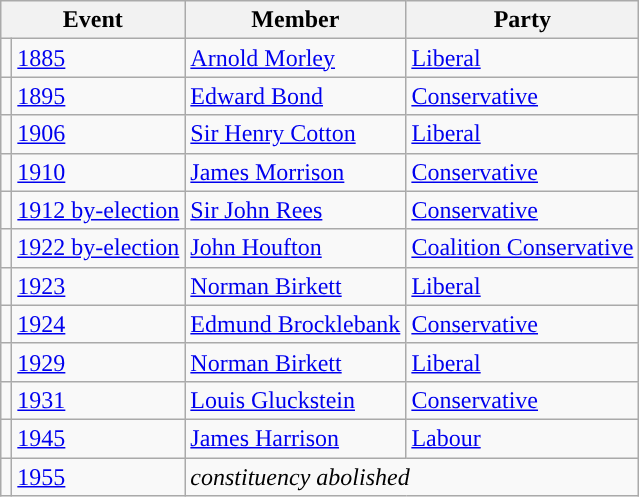<table class="wikitable">
<tr>
<th colspan="2">Event</th>
<th>Member</th>
<th>Party</th>
</tr>
<tr>
<td style="color:inherit;background-color: "></td>
<td><a href='#'>1885</a></td>
<td><a href='#'>Arnold Morley</a></td>
<td><a href='#'>Liberal</a></td>
</tr>
<tr>
<td style="color:inherit;background-color: "></td>
<td><a href='#'>1895</a></td>
<td><a href='#'>Edward Bond</a></td>
<td><a href='#'>Conservative</a></td>
</tr>
<tr>
<td style="color:inherit;background-color: "></td>
<td><a href='#'>1906</a></td>
<td><a href='#'>Sir Henry Cotton</a></td>
<td><a href='#'>Liberal</a></td>
</tr>
<tr>
<td style="color:inherit;background-color: "></td>
<td><a href='#'>1910</a></td>
<td><a href='#'>James Morrison</a></td>
<td><a href='#'>Conservative</a></td>
</tr>
<tr>
<td style="color:inherit;background-color: "></td>
<td><a href='#'>1912 by-election</a></td>
<td><a href='#'>Sir John Rees</a></td>
<td><a href='#'>Conservative</a></td>
</tr>
<tr>
<td style="color:inherit;background-color: "></td>
<td><a href='#'>1922 by-election</a></td>
<td><a href='#'>John Houfton</a></td>
<td><a href='#'>Coalition Conservative</a></td>
</tr>
<tr>
<td style="color:inherit;background-color: "></td>
<td><a href='#'>1923</a></td>
<td><a href='#'>Norman Birkett</a></td>
<td><a href='#'>Liberal</a></td>
</tr>
<tr>
<td style="color:inherit;background-color: "></td>
<td><a href='#'>1924</a></td>
<td><a href='#'>Edmund Brocklebank</a></td>
<td><a href='#'>Conservative</a></td>
</tr>
<tr>
<td style="color:inherit;background-color: "></td>
<td><a href='#'>1929</a></td>
<td><a href='#'>Norman Birkett</a></td>
<td><a href='#'>Liberal</a></td>
</tr>
<tr>
<td style="color:inherit;background-color: "></td>
<td><a href='#'>1931</a></td>
<td><a href='#'>Louis Gluckstein</a></td>
<td><a href='#'>Conservative</a></td>
</tr>
<tr>
<td style="color:inherit;background-color: "></td>
<td><a href='#'>1945</a></td>
<td><a href='#'>James Harrison</a></td>
<td><a href='#'>Labour</a></td>
</tr>
<tr>
<td></td>
<td><a href='#'>1955</a></td>
<td colspan="3"><em>constituency abolished</em></td>
</tr>
</table>
